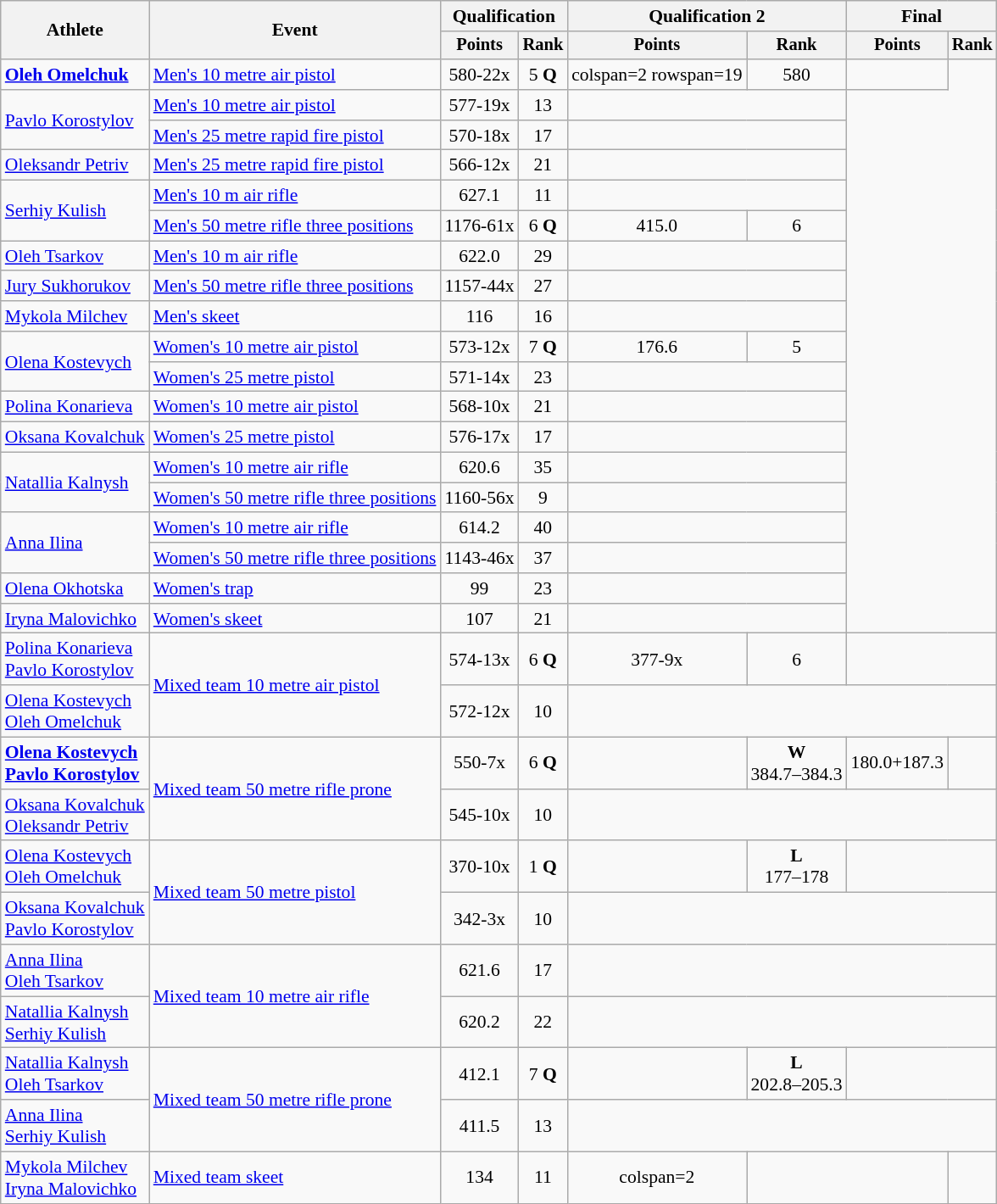<table class="wikitable" style="font-size:90%">
<tr>
<th rowspan="2">Athlete</th>
<th rowspan="2">Event</th>
<th colspan=2>Qualification</th>
<th colspan=2>Qualification 2</th>
<th colspan=2>Final</th>
</tr>
<tr style="font-size:95%">
<th>Points</th>
<th>Rank</th>
<th>Points</th>
<th>Rank</th>
<th>Points</th>
<th>Rank</th>
</tr>
<tr align=center>
<td align=left><strong><a href='#'>Oleh Omelchuk</a></strong></td>
<td align=left><a href='#'>Men's 10 metre air pistol</a></td>
<td>580-22x</td>
<td>5 <strong>Q</strong></td>
<td>colspan=2 rowspan=19 </td>
<td>580</td>
<td></td>
</tr>
<tr align=center>
<td align=left rowspan=2><a href='#'>Pavlo Korostylov</a></td>
<td align=left><a href='#'>Men's 10 metre air pistol</a></td>
<td>577-19x</td>
<td>13</td>
<td colspan=2></td>
</tr>
<tr align=center>
<td align=left><a href='#'>Men's 25 metre rapid fire pistol</a></td>
<td>570-18x</td>
<td>17</td>
<td colspan=2></td>
</tr>
<tr align=center>
<td align=left><a href='#'>Oleksandr Petriv</a></td>
<td align=left><a href='#'>Men's 25 metre rapid fire pistol</a></td>
<td>566-12x</td>
<td>21</td>
<td colspan=2></td>
</tr>
<tr align=center>
<td align=left rowspan=2><a href='#'>Serhiy Kulish</a></td>
<td align=left><a href='#'>Men's 10 m air rifle</a></td>
<td>627.1</td>
<td>11</td>
<td colspan=2></td>
</tr>
<tr align=center>
<td align=left><a href='#'>Men's 50 metre rifle three positions</a></td>
<td>1176-61x</td>
<td>6 <strong>Q</strong></td>
<td>415.0</td>
<td>6</td>
</tr>
<tr align=center>
<td align=left><a href='#'>Oleh Tsarkov</a></td>
<td align=left><a href='#'>Men's 10 m air rifle</a></td>
<td>622.0</td>
<td>29</td>
<td colspan=2></td>
</tr>
<tr align=center>
<td align=left><a href='#'>Jury Sukhorukov</a></td>
<td align=left><a href='#'>Men's 50 metre rifle three positions</a></td>
<td>1157-44x</td>
<td>27</td>
<td colspan=2></td>
</tr>
<tr align=center>
<td align=left><a href='#'>Mykola Milchev</a></td>
<td align=left><a href='#'>Men's skeet</a></td>
<td>116</td>
<td>16</td>
<td colspan=2></td>
</tr>
<tr align=center>
<td align=left rowspan=2><a href='#'>Olena Kostevych</a></td>
<td align=left><a href='#'>Women's 10 metre air pistol</a></td>
<td>573-12x</td>
<td>7 <strong>Q</strong></td>
<td>176.6</td>
<td>5</td>
</tr>
<tr align=center>
<td align=left><a href='#'>Women's 25 metre pistol</a></td>
<td>571-14x</td>
<td>23</td>
<td colspan=2></td>
</tr>
<tr align=center>
<td align=left><a href='#'>Polina Konarieva</a></td>
<td align=left><a href='#'>Women's 10 metre air pistol</a></td>
<td>568-10x</td>
<td>21</td>
<td colspan=2></td>
</tr>
<tr align=center>
<td align=left><a href='#'>Oksana Kovalchuk</a></td>
<td align=left><a href='#'>Women's 25 metre pistol</a></td>
<td>576-17x</td>
<td>17</td>
<td colspan=2></td>
</tr>
<tr align=center>
<td align=left rowspan=2><a href='#'>Natallia Kalnysh</a></td>
<td align=left><a href='#'>Women's 10 metre air rifle</a></td>
<td>620.6</td>
<td>35</td>
<td colspan=2></td>
</tr>
<tr align=center>
<td align=left><a href='#'>Women's 50 metre rifle three positions</a></td>
<td>1160-56x</td>
<td>9</td>
<td colspan=2></td>
</tr>
<tr align=center>
<td align=left rowspan=2><a href='#'>Anna Ilina</a></td>
<td align=left><a href='#'>Women's 10 metre air rifle</a></td>
<td>614.2</td>
<td>40</td>
<td colspan=2></td>
</tr>
<tr align=center>
<td align=left><a href='#'>Women's 50 metre rifle three positions</a></td>
<td>1143-46x</td>
<td>37</td>
<td colspan=2></td>
</tr>
<tr align=center>
<td align=left><a href='#'>Olena Okhotska</a></td>
<td align=left><a href='#'>Women's trap</a></td>
<td>99</td>
<td>23</td>
<td colspan=2></td>
</tr>
<tr align=center>
<td align=left><a href='#'>Iryna Malovichko</a></td>
<td align=left><a href='#'>Women's skeet</a></td>
<td>107</td>
<td>21</td>
<td colspan=2></td>
</tr>
<tr align=center>
<td align=left><a href='#'>Polina Konarieva</a><br><a href='#'>Pavlo Korostylov</a></td>
<td align=left rowspan=2><a href='#'>Mixed team 10 metre air pistol</a></td>
<td>574-13x</td>
<td>6 <strong>Q</strong></td>
<td>377-9x</td>
<td>6</td>
<td colspan=2></td>
</tr>
<tr align=center>
<td align=left><a href='#'>Olena Kostevych</a><br><a href='#'>Oleh Omelchuk</a></td>
<td>572-12x</td>
<td>10</td>
<td colspan=4></td>
</tr>
<tr align=center>
<td align=left><strong><a href='#'>Olena Kostevych</a><br><a href='#'>Pavlo Korostylov</a></strong></td>
<td align=left rowspan=2><a href='#'>Mixed team 50 metre rifle prone</a></td>
<td>550-7x</td>
<td>6 <strong>Q</strong></td>
<td></td>
<td><strong>W</strong><br>384.7–384.3</td>
<td>180.0+187.3</td>
<td></td>
</tr>
<tr align=center>
<td align=left><a href='#'>Oksana Kovalchuk</a><br><a href='#'>Oleksandr Petriv</a></td>
<td>545-10x</td>
<td>10</td>
<td colspan=4></td>
</tr>
<tr align=center>
<td align=left><a href='#'>Olena Kostevych</a><br><a href='#'>Oleh Omelchuk</a></td>
<td align=left rowspan=2><a href='#'>Mixed team 50 metre pistol</a></td>
<td>370-10x</td>
<td>1 <strong>Q</strong></td>
<td></td>
<td><strong>L</strong><br>177–178</td>
<td colspan=2></td>
</tr>
<tr align=center>
<td align=left><a href='#'>Oksana Kovalchuk</a><br><a href='#'>Pavlo Korostylov</a></td>
<td>342-3x</td>
<td>10</td>
<td colspan=4></td>
</tr>
<tr align=center>
<td align=left><a href='#'>Anna Ilina</a><br><a href='#'>Oleh Tsarkov</a></td>
<td align=left rowspan=2><a href='#'>Mixed team 10 metre air rifle</a></td>
<td>621.6</td>
<td>17</td>
<td colspan=4></td>
</tr>
<tr align=center>
<td align=left><a href='#'>Natallia Kalnysh</a><br><a href='#'>Serhiy Kulish</a></td>
<td>620.2</td>
<td>22</td>
<td colspan=4></td>
</tr>
<tr align=center>
<td align=left><a href='#'>Natallia Kalnysh</a><br><a href='#'>Oleh Tsarkov</a></td>
<td align=left rowspan=2><a href='#'>Mixed team 50 metre rifle prone</a></td>
<td>412.1</td>
<td>7 <strong>Q</strong></td>
<td></td>
<td><strong>L</strong><br>202.8–205.3</td>
<td colspan=2></td>
</tr>
<tr align=center>
<td align=left><a href='#'>Anna Ilina</a><br><a href='#'>Serhiy Kulish</a></td>
<td>411.5</td>
<td>13</td>
<td colspan=4></td>
</tr>
<tr align=center>
<td align=left><a href='#'>Mykola Milchev</a><br><a href='#'>Iryna Malovichko</a></td>
<td align=left><a href='#'>Mixed team skeet</a></td>
<td>134</td>
<td>11</td>
<td>colspan=2 </td>
<td colspan=2></td>
</tr>
</table>
